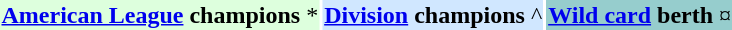<table ext-align:center; font-size:85%">
<tr>
<td style="text-align:center; background:#ddffdd;"><strong><a href='#'>American League</a> champions</strong> *</td>
<td style="text-align:center; background:#d0e7ff;"><strong><a href='#'>Division</a> champions</strong> ^</td>
<td style="text-align:center; background:#96CDCD;"><strong><a href='#'>Wild card</a> berth</strong> ¤</td>
</tr>
</table>
